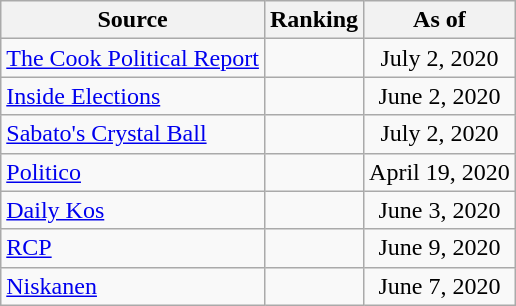<table class="wikitable" style="text-align:center">
<tr>
<th>Source</th>
<th>Ranking</th>
<th>As of</th>
</tr>
<tr>
<td align=left><a href='#'>The Cook Political Report</a></td>
<td></td>
<td>July 2, 2020</td>
</tr>
<tr>
<td align=left><a href='#'>Inside Elections</a></td>
<td></td>
<td>June 2, 2020</td>
</tr>
<tr>
<td align=left><a href='#'>Sabato's Crystal Ball</a></td>
<td></td>
<td>July 2, 2020</td>
</tr>
<tr>
<td align="left"><a href='#'>Politico</a></td>
<td></td>
<td>April 19, 2020</td>
</tr>
<tr>
<td align="left"><a href='#'>Daily Kos</a></td>
<td></td>
<td>June 3, 2020</td>
</tr>
<tr>
<td align="left"><a href='#'>RCP</a></td>
<td></td>
<td>June 9, 2020</td>
</tr>
<tr>
<td align="left"><a href='#'>Niskanen</a></td>
<td></td>
<td>June 7, 2020</td>
</tr>
</table>
